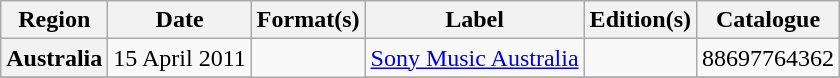<table class="wikitable plainrowheaders">
<tr>
<th scope="col">Region</th>
<th scope="col">Date</th>
<th scope="col">Format(s)</th>
<th scope="col">Label</th>
<th scope="col">Edition(s)</th>
<th scope="col">Catalogue</th>
</tr>
<tr>
<th scope="row">Australia</th>
<td>15 April 2011</td>
<td rowspan="4"></td>
<td><a href='#'>Sony Music Australia</a></td>
<td></td>
<td>88697764362</td>
</tr>
<tr>
</tr>
</table>
